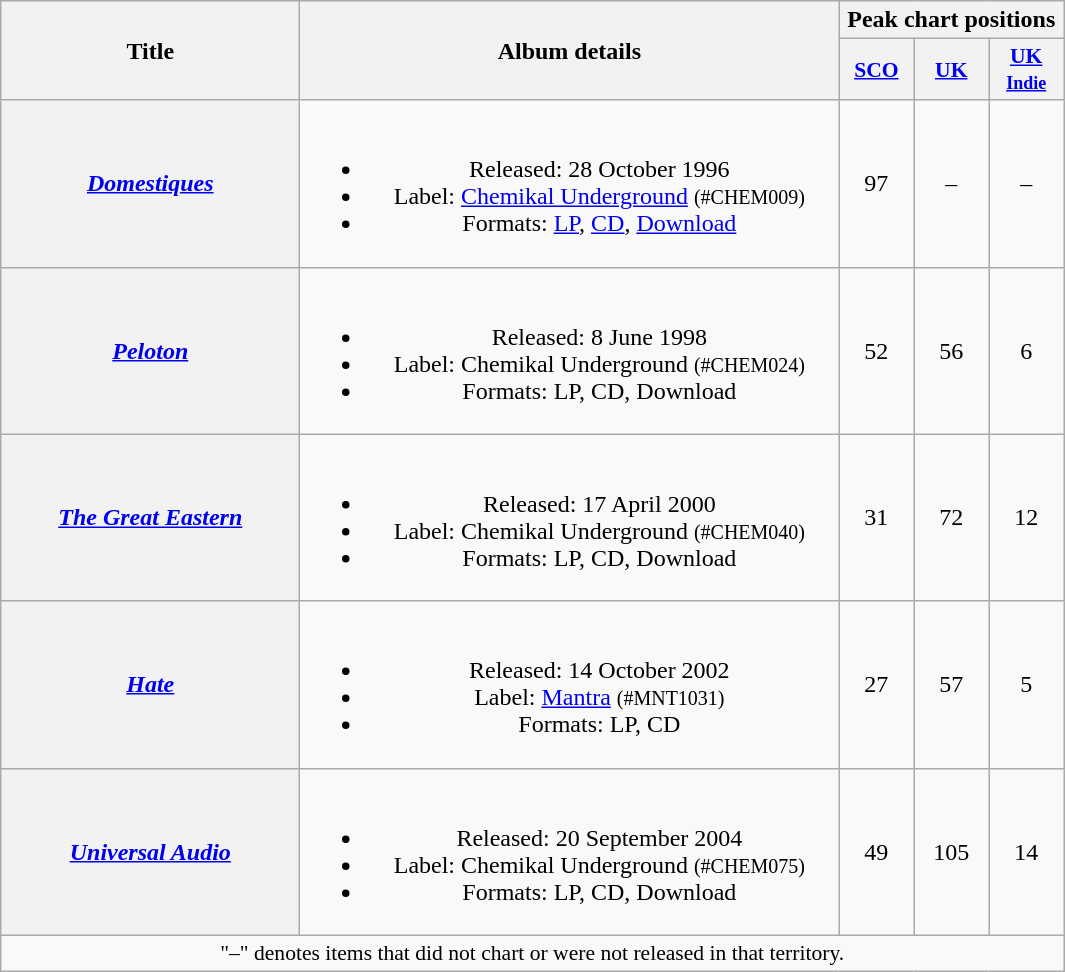<table class="wikitable plainrowheaders" style="text-align:center;">
<tr>
<th scope="col" rowspan="2" style="width:12em;">Title</th>
<th scope="col" rowspan="2" style="width:22em;">Album details</th>
<th scope="col" colspan="3">Peak chart positions</th>
</tr>
<tr>
<th style="width:3em;font-size:90%;"><a href='#'>SCO</a><br></th>
<th style="width:3em;font-size:90%;"><a href='#'>UK</a><br></th>
<th style="width:3em;font-size:90%;"><a href='#'>UK<br><small>Indie</small></a><br></th>
</tr>
<tr>
<th scope="row"><em><a href='#'>Domestiques</a></em></th>
<td><br><ul><li>Released: 28 October 1996</li><li>Label: <a href='#'>Chemikal Underground</a> <small>(#CHEM009)</small></li><li>Formats: <a href='#'>LP</a>, <a href='#'>CD</a>, <a href='#'>Download</a></li></ul></td>
<td>97</td>
<td>–</td>
<td>–</td>
</tr>
<tr>
<th scope="row"><em><a href='#'>Peloton</a></em></th>
<td><br><ul><li>Released: 8 June 1998</li><li>Label: Chemikal Underground <small>(#CHEM024)</small></li><li>Formats: LP, CD, Download</li></ul></td>
<td>52</td>
<td>56</td>
<td>6</td>
</tr>
<tr>
<th scope="row"><em><a href='#'>The Great Eastern</a></em></th>
<td><br><ul><li>Released: 17 April 2000</li><li>Label: Chemikal Underground <small>(#CHEM040)</small></li><li>Formats: LP, CD, Download</li></ul></td>
<td>31</td>
<td>72</td>
<td>12</td>
</tr>
<tr>
<th scope="row"><em><a href='#'>Hate</a></em></th>
<td><br><ul><li>Released: 14 October 2002</li><li>Label: <a href='#'>Mantra</a> <small>(#MNT1031)</small></li><li>Formats: LP, CD</li></ul></td>
<td>27</td>
<td>57</td>
<td>5</td>
</tr>
<tr>
<th scope="row"><em><a href='#'>Universal Audio</a></em></th>
<td><br><ul><li>Released: 20 September 2004</li><li>Label: Chemikal Underground <small>(#CHEM075)</small></li><li>Formats: LP, CD, Download</li></ul></td>
<td>49</td>
<td>105</td>
<td>14</td>
</tr>
<tr>
<td align="center" colspan="15" style="font-size:90%">"–" denotes items that did not chart or were not released in that territory.</td>
</tr>
</table>
